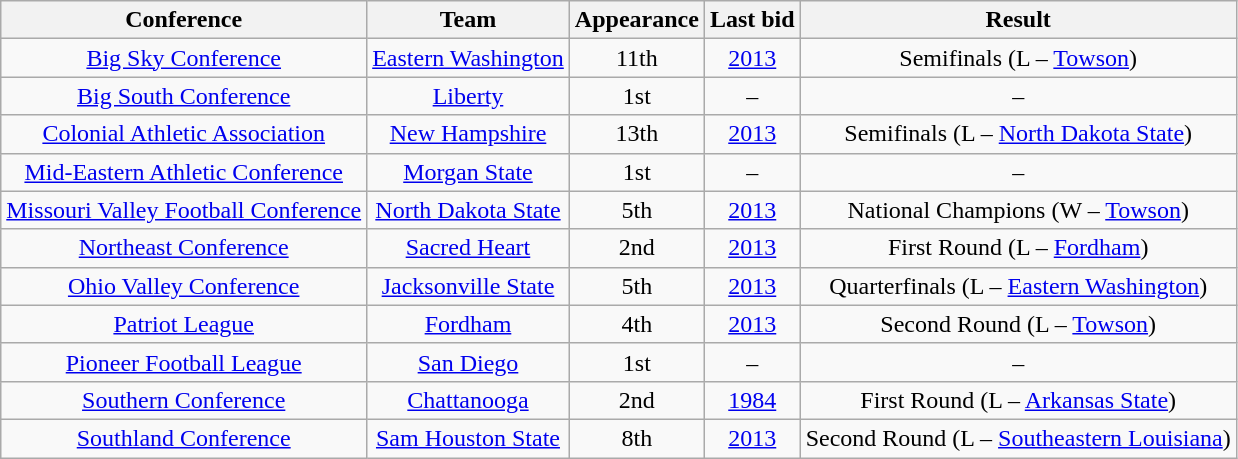<table class="wikitable sortable" style="text-align: center;">
<tr>
<th>Conference</th>
<th>Team</th>
<th data-sort-type="number">Appearance</th>
<th>Last bid</th>
<th>Result</th>
</tr>
<tr>
<td><a href='#'>Big Sky Conference</a></td>
<td><a href='#'>Eastern Washington</a></td>
<td>11th</td>
<td><a href='#'>2013</a></td>
<td>Semifinals (L – <a href='#'>Towson</a>)</td>
</tr>
<tr>
<td><a href='#'>Big South Conference</a></td>
<td><a href='#'>Liberty</a></td>
<td>1st</td>
<td>–</td>
<td>–</td>
</tr>
<tr>
<td><a href='#'>Colonial Athletic Association</a></td>
<td><a href='#'>New Hampshire</a></td>
<td>13th</td>
<td><a href='#'>2013</a></td>
<td>Semifinals (L – <a href='#'>North Dakota State</a>)</td>
</tr>
<tr>
<td><a href='#'>Mid-Eastern Athletic Conference</a></td>
<td><a href='#'>Morgan State</a></td>
<td>1st</td>
<td>–</td>
<td>–</td>
</tr>
<tr>
<td><a href='#'>Missouri Valley Football Conference</a></td>
<td><a href='#'>North Dakota State</a></td>
<td>5th</td>
<td><a href='#'>2013</a></td>
<td>National Champions (W – <a href='#'>Towson</a>)</td>
</tr>
<tr>
<td><a href='#'>Northeast Conference</a></td>
<td><a href='#'>Sacred Heart</a></td>
<td>2nd</td>
<td><a href='#'>2013</a></td>
<td>First Round (L – <a href='#'>Fordham</a>)</td>
</tr>
<tr>
<td><a href='#'>Ohio Valley Conference</a></td>
<td><a href='#'>Jacksonville State</a></td>
<td>5th</td>
<td><a href='#'>2013</a></td>
<td>Quarterfinals (L – <a href='#'>Eastern Washington</a>)</td>
</tr>
<tr>
<td><a href='#'>Patriot League</a></td>
<td><a href='#'>Fordham</a></td>
<td>4th</td>
<td><a href='#'>2013</a></td>
<td>Second Round (L – <a href='#'>Towson</a>)</td>
</tr>
<tr>
<td><a href='#'>Pioneer Football League</a></td>
<td><a href='#'>San Diego</a></td>
<td>1st</td>
<td>–</td>
<td>–</td>
</tr>
<tr>
<td><a href='#'>Southern Conference</a></td>
<td><a href='#'>Chattanooga</a></td>
<td>2nd</td>
<td><a href='#'>1984</a></td>
<td>First Round (L – <a href='#'>Arkansas State</a>)</td>
</tr>
<tr>
<td><a href='#'>Southland Conference</a></td>
<td><a href='#'>Sam Houston State</a></td>
<td>8th</td>
<td><a href='#'>2013</a></td>
<td>Second Round (L – <a href='#'>Southeastern Louisiana</a>)</td>
</tr>
</table>
